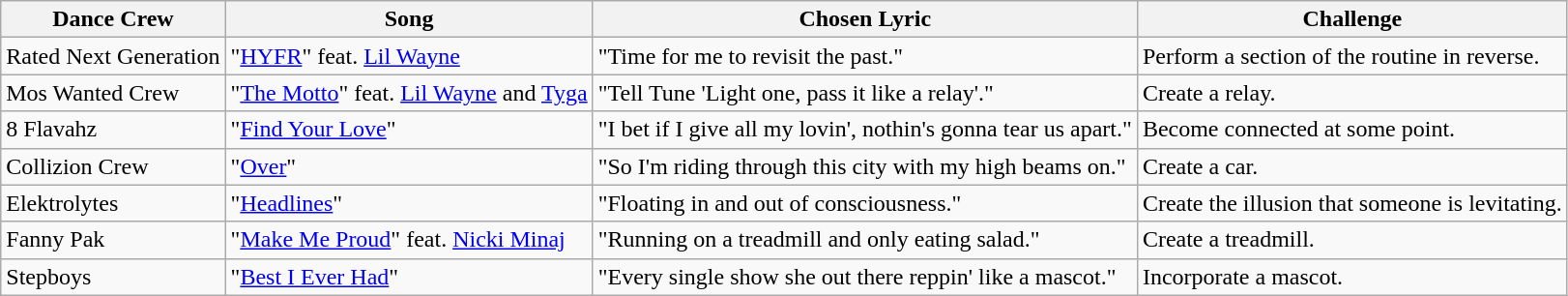<table class="wikitable">
<tr>
<th>Dance Crew</th>
<th>Song</th>
<th>Chosen Lyric</th>
<th>Challenge</th>
</tr>
<tr>
<td>Rated Next Generation</td>
<td>"<a href='#'>HYFR</a>" feat. <a href='#'>Lil Wayne</a></td>
<td>"Time for me to revisit the past."</td>
<td>Perform a section of the routine in reverse.</td>
</tr>
<tr>
<td>Mos Wanted Crew</td>
<td>"<a href='#'>The Motto</a>" feat. <a href='#'>Lil Wayne</a> and <a href='#'>Tyga</a></td>
<td>"Tell Tune 'Light one, pass it like a relay'."</td>
<td>Create a relay.</td>
</tr>
<tr>
<td>8 Flavahz</td>
<td>"<a href='#'>Find Your Love</a>"</td>
<td>"I bet if I give all my lovin', nothin's gonna tear us apart."</td>
<td>Become connected at some point.</td>
</tr>
<tr>
<td>Collizion Crew</td>
<td>"<a href='#'>Over</a>"</td>
<td>"So I'm riding through this city with my high beams on."</td>
<td>Create a car.</td>
</tr>
<tr>
<td>Elektrolytes</td>
<td>"<a href='#'>Headlines</a>"</td>
<td>"Floating in and out of consciousness."</td>
<td>Create the illusion that someone is levitating.</td>
</tr>
<tr>
<td>Fanny Pak</td>
<td>"<a href='#'>Make Me Proud</a>" feat. <a href='#'>Nicki Minaj</a></td>
<td>"Running on a treadmill and only eating salad."</td>
<td>Create a treadmill.</td>
</tr>
<tr>
<td>Stepboys</td>
<td>"<a href='#'>Best I Ever Had</a>"</td>
<td>"Every single show she out there reppin' like a mascot."</td>
<td>Incorporate a mascot.</td>
</tr>
</table>
